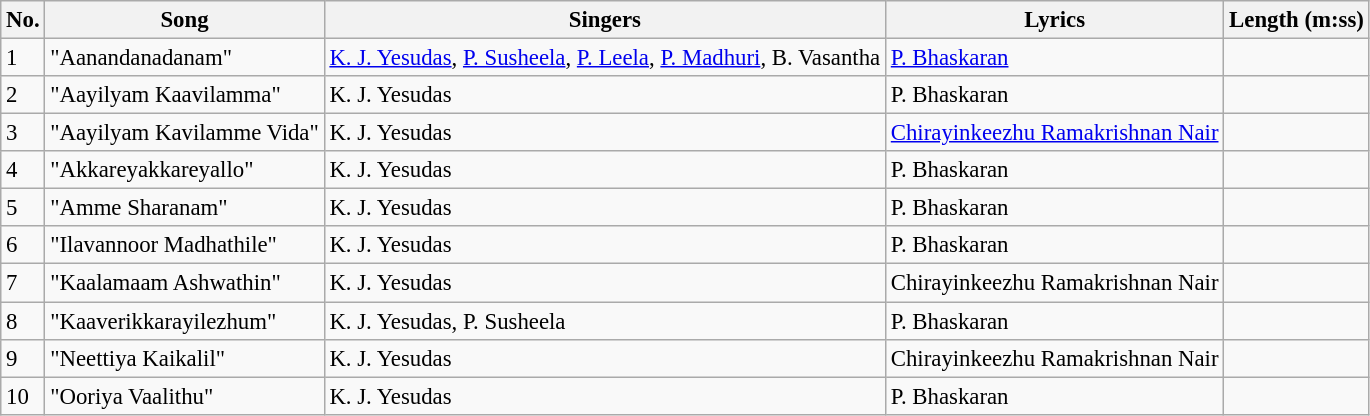<table class="wikitable" style="font-size:95%;">
<tr>
<th>No.</th>
<th>Song</th>
<th>Singers</th>
<th>Lyrics</th>
<th>Length (m:ss)</th>
</tr>
<tr>
<td>1</td>
<td>"Aanandanadanam"</td>
<td><a href='#'>K. J. Yesudas</a>, <a href='#'>P. Susheela</a>, <a href='#'>P. Leela</a>, <a href='#'>P. Madhuri</a>, B. Vasantha</td>
<td><a href='#'>P. Bhaskaran</a></td>
<td></td>
</tr>
<tr>
<td>2</td>
<td>"Aayilyam Kaavilamma"</td>
<td>K. J. Yesudas</td>
<td>P. Bhaskaran</td>
<td></td>
</tr>
<tr>
<td>3</td>
<td>"Aayilyam Kavilamme Vida"</td>
<td>K. J. Yesudas</td>
<td><a href='#'>Chirayinkeezhu Ramakrishnan Nair</a></td>
<td></td>
</tr>
<tr>
<td>4</td>
<td>"Akkareyakkareyallo"</td>
<td>K. J. Yesudas</td>
<td>P. Bhaskaran</td>
<td></td>
</tr>
<tr>
<td>5</td>
<td>"Amme Sharanam"</td>
<td>K. J. Yesudas</td>
<td>P. Bhaskaran</td>
<td></td>
</tr>
<tr>
<td>6</td>
<td>"Ilavannoor Madhathile"</td>
<td>K. J. Yesudas</td>
<td>P. Bhaskaran</td>
<td></td>
</tr>
<tr>
<td>7</td>
<td>"Kaalamaam Ashwathin"</td>
<td>K. J. Yesudas</td>
<td>Chirayinkeezhu Ramakrishnan Nair</td>
<td></td>
</tr>
<tr>
<td>8</td>
<td>"Kaaverikkarayilezhum"</td>
<td>K. J. Yesudas, P. Susheela</td>
<td>P. Bhaskaran</td>
<td></td>
</tr>
<tr>
<td>9</td>
<td>"Neettiya Kaikalil"</td>
<td>K. J. Yesudas</td>
<td>Chirayinkeezhu Ramakrishnan Nair</td>
<td></td>
</tr>
<tr>
<td>10</td>
<td>"Ooriya Vaalithu"</td>
<td>K. J. Yesudas</td>
<td>P. Bhaskaran</td>
<td></td>
</tr>
</table>
